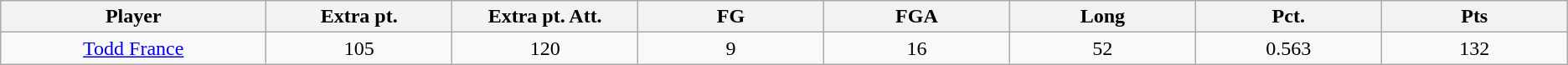<table class="wikitable sortable">
<tr>
<th bgcolor="#DDDDFF" width="10%">Player</th>
<th bgcolor="#DDDDFF" width="7%">Extra pt.</th>
<th bgcolor="#DDDDFF" width="7%">Extra pt. Att.</th>
<th bgcolor="#DDDDFF" width="7%">FG</th>
<th bgcolor="#DDDDFF" width="7%">FGA</th>
<th bgcolor="#DDDDFF" width="7%">Long</th>
<th bgcolor="#DDDDFF" width="7%">Pct.</th>
<th bgcolor="#DDDDFF" width="7%">Pts</th>
</tr>
<tr align="center">
<td><a href='#'>Todd France</a></td>
<td>105</td>
<td>120</td>
<td>9</td>
<td>16</td>
<td>52</td>
<td>0.563</td>
<td>132</td>
</tr>
</table>
